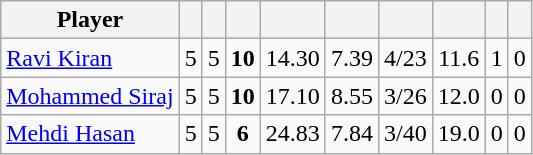<table class="wikitable sortable" style="text-align: center;">
<tr>
<th class="unsortable">Player</th>
<th></th>
<th></th>
<th></th>
<th></th>
<th></th>
<th></th>
<th></th>
<th></th>
<th></th>
</tr>
<tr>
<td style="text-align:left"><a href='#'>Ravi Kiran</a></td>
<td style="text-align:left">5</td>
<td>5</td>
<td><strong>10</strong></td>
<td>14.30</td>
<td>7.39</td>
<td>4/23</td>
<td>11.6</td>
<td>1</td>
<td>0</td>
</tr>
<tr>
<td style="text-align:left"><a href='#'>Mohammed Siraj</a></td>
<td style="text-align:left">5</td>
<td>5</td>
<td><strong>10</strong></td>
<td>17.10</td>
<td>8.55</td>
<td>3/26</td>
<td>12.0</td>
<td>0</td>
<td>0</td>
</tr>
<tr>
<td style="text-align:left"><a href='#'>Mehdi Hasan</a></td>
<td style="text-align:left">5</td>
<td>5</td>
<td><strong>6</strong></td>
<td>24.83</td>
<td>7.84</td>
<td>3/40</td>
<td>19.0</td>
<td>0</td>
<td>0</td>
</tr>
</table>
